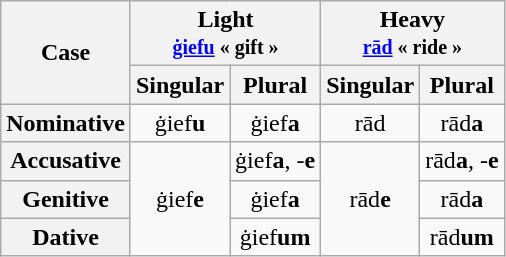<table class="wikitable" style="text-align:center">
<tr>
<th rowspan="2">Case</th>
<th colspan="2">Light<br><small><a href='#'>ġiefu</a> « gift »</small></th>
<th colspan="2">Heavy<br><small><a href='#'>rād</a> « ride »</small></th>
</tr>
<tr>
<th>Singular</th>
<th>Plural</th>
<th>Singular</th>
<th>Plural</th>
</tr>
<tr>
<th>Nominative</th>
<td>ġief<strong>u</strong></td>
<td>ġief<strong>a</strong></td>
<td>rād</td>
<td>rād<strong>a</strong></td>
</tr>
<tr>
<th>Accusative</th>
<td rowspan="3">ġief<strong>e</strong></td>
<td>ġief<strong>a</strong>, -<strong>e</strong></td>
<td rowspan="3">rād<strong>e</strong></td>
<td>rād<strong>a</strong>, -<strong>e</strong></td>
</tr>
<tr>
<th>Genitive</th>
<td>ġief<strong>a</strong></td>
<td>rād<strong>a</strong></td>
</tr>
<tr>
<th>Dative</th>
<td>ġief<strong>um</strong></td>
<td>rād<strong>um</strong></td>
</tr>
</table>
